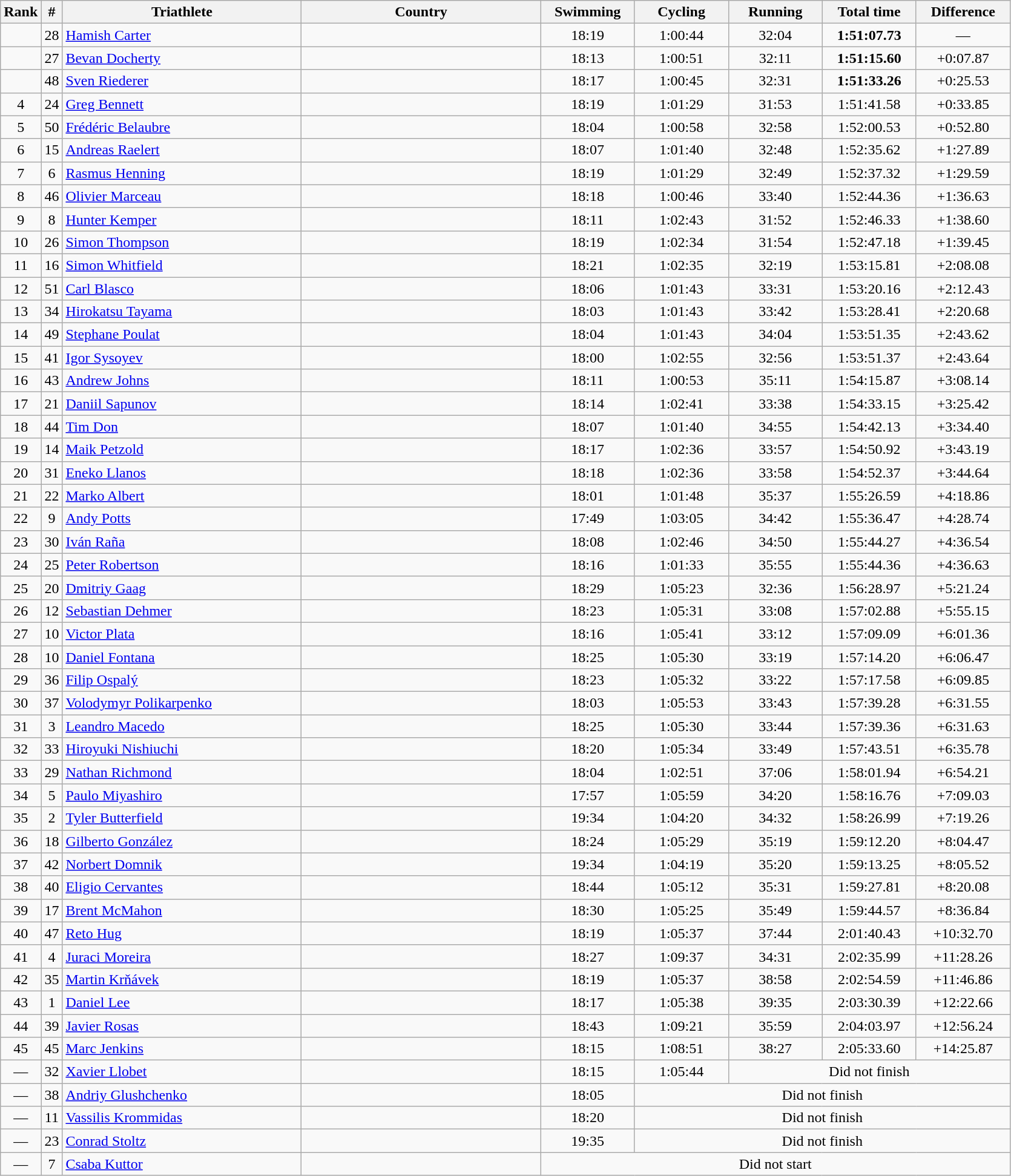<table class="wikitable sortable" style="text-align:center">
<tr>
<th>Rank</th>
<th>#</th>
<th style="width:16em">Triathlete</th>
<th style="width:16em">Country</th>
<th style="width:6em">Swimming</th>
<th style="width:6em">Cycling</th>
<th style="width:6em">Running</th>
<th style="width:6em">Total time</th>
<th style="width:6em">Difference</th>
</tr>
<tr>
<td></td>
<td>28</td>
<td align=left><a href='#'>Hamish Carter</a></td>
<td></td>
<td>18:19</td>
<td>1:00:44</td>
<td>32:04</td>
<td><strong>1:51:07.73</strong></td>
<td>—</td>
</tr>
<tr>
<td></td>
<td>27</td>
<td align=left><a href='#'>Bevan Docherty</a></td>
<td></td>
<td>18:13</td>
<td>1:00:51</td>
<td>32:11</td>
<td><strong>1:51:15.60</strong></td>
<td>+0:07.87</td>
</tr>
<tr>
<td></td>
<td>48</td>
<td align=left><a href='#'>Sven Riederer</a></td>
<td></td>
<td>18:17</td>
<td>1:00:45</td>
<td>32:31</td>
<td><strong>1:51:33.26</strong></td>
<td>+0:25.53</td>
</tr>
<tr>
<td>4</td>
<td>24</td>
<td align=left><a href='#'>Greg Bennett</a></td>
<td></td>
<td>18:19</td>
<td>1:01:29</td>
<td>31:53</td>
<td>1:51:41.58</td>
<td>+0:33.85</td>
</tr>
<tr>
<td>5</td>
<td>50</td>
<td align=left><a href='#'>Frédéric Belaubre</a></td>
<td></td>
<td>18:04</td>
<td>1:00:58</td>
<td>32:58</td>
<td>1:52:00.53</td>
<td>+0:52.80</td>
</tr>
<tr>
<td>6</td>
<td>15</td>
<td align=left><a href='#'>Andreas Raelert</a></td>
<td></td>
<td>18:07</td>
<td>1:01:40</td>
<td>32:48</td>
<td>1:52:35.62</td>
<td>+1:27.89</td>
</tr>
<tr>
<td>7</td>
<td>6</td>
<td align=left><a href='#'>Rasmus Henning</a></td>
<td></td>
<td>18:19</td>
<td>1:01:29</td>
<td>32:49</td>
<td>1:52:37.32</td>
<td>+1:29.59</td>
</tr>
<tr>
<td>8</td>
<td>46</td>
<td align=left><a href='#'>Olivier Marceau</a></td>
<td></td>
<td>18:18</td>
<td>1:00:46</td>
<td>33:40</td>
<td>1:52:44.36</td>
<td>+1:36.63</td>
</tr>
<tr>
<td>9</td>
<td>8</td>
<td align=left><a href='#'>Hunter Kemper</a></td>
<td></td>
<td>18:11</td>
<td>1:02:43</td>
<td>31:52</td>
<td>1:52:46.33</td>
<td>+1:38.60</td>
</tr>
<tr>
<td>10</td>
<td>26</td>
<td align=left><a href='#'>Simon Thompson</a></td>
<td></td>
<td>18:19</td>
<td>1:02:34</td>
<td>31:54</td>
<td>1:52:47.18</td>
<td>+1:39.45</td>
</tr>
<tr>
<td>11</td>
<td>16</td>
<td align=left><a href='#'>Simon Whitfield</a></td>
<td></td>
<td>18:21</td>
<td>1:02:35</td>
<td>32:19</td>
<td>1:53:15.81</td>
<td>+2:08.08</td>
</tr>
<tr>
<td>12</td>
<td>51</td>
<td align=left><a href='#'>Carl Blasco</a></td>
<td></td>
<td>18:06</td>
<td>1:01:43</td>
<td>33:31</td>
<td>1:53:20.16</td>
<td>+2:12.43</td>
</tr>
<tr>
<td>13</td>
<td>34</td>
<td align=left><a href='#'>Hirokatsu Tayama</a></td>
<td></td>
<td>18:03</td>
<td>1:01:43</td>
<td>33:42</td>
<td>1:53:28.41</td>
<td>+2:20.68</td>
</tr>
<tr>
<td>14</td>
<td>49</td>
<td align=left><a href='#'>Stephane Poulat</a></td>
<td></td>
<td>18:04</td>
<td>1:01:43</td>
<td>34:04</td>
<td>1:53:51.35</td>
<td>+2:43.62</td>
</tr>
<tr>
<td>15</td>
<td>41</td>
<td align=left><a href='#'>Igor Sysoyev</a></td>
<td></td>
<td>18:00</td>
<td>1:02:55</td>
<td>32:56</td>
<td>1:53:51.37</td>
<td>+2:43.64</td>
</tr>
<tr>
<td>16</td>
<td>43</td>
<td align=left><a href='#'>Andrew Johns</a></td>
<td></td>
<td>18:11</td>
<td>1:00:53</td>
<td>35:11</td>
<td>1:54:15.87</td>
<td>+3:08.14</td>
</tr>
<tr>
<td>17</td>
<td>21</td>
<td align=left><a href='#'>Daniil Sapunov</a></td>
<td></td>
<td>18:14</td>
<td>1:02:41</td>
<td>33:38</td>
<td>1:54:33.15</td>
<td>+3:25.42</td>
</tr>
<tr>
<td>18</td>
<td>44</td>
<td align=left><a href='#'>Tim Don</a></td>
<td></td>
<td>18:07</td>
<td>1:01:40</td>
<td>34:55</td>
<td>1:54:42.13</td>
<td>+3:34.40</td>
</tr>
<tr>
<td>19</td>
<td>14</td>
<td align=left><a href='#'>Maik Petzold</a></td>
<td></td>
<td>18:17</td>
<td>1:02:36</td>
<td>33:57</td>
<td>1:54:50.92</td>
<td>+3:43.19</td>
</tr>
<tr>
<td>20</td>
<td>31</td>
<td align=left><a href='#'>Eneko Llanos</a></td>
<td></td>
<td>18:18</td>
<td>1:02:36</td>
<td>33:58</td>
<td>1:54:52.37</td>
<td>+3:44.64</td>
</tr>
<tr>
<td>21</td>
<td>22</td>
<td align=left><a href='#'>Marko Albert</a></td>
<td></td>
<td>18:01</td>
<td>1:01:48</td>
<td>35:37</td>
<td>1:55:26.59</td>
<td>+4:18.86</td>
</tr>
<tr>
<td>22</td>
<td>9</td>
<td align=left><a href='#'>Andy Potts</a></td>
<td></td>
<td>17:49</td>
<td>1:03:05</td>
<td>34:42</td>
<td>1:55:36.47</td>
<td>+4:28.74</td>
</tr>
<tr>
<td>23</td>
<td>30</td>
<td align=left><a href='#'>Iván Raña</a></td>
<td></td>
<td>18:08</td>
<td>1:02:46</td>
<td>34:50</td>
<td>1:55:44.27</td>
<td>+4:36.54</td>
</tr>
<tr>
<td>24</td>
<td>25</td>
<td align=left><a href='#'>Peter Robertson</a></td>
<td></td>
<td>18:16</td>
<td>1:01:33</td>
<td>35:55</td>
<td>1:55:44.36</td>
<td>+4:36.63</td>
</tr>
<tr>
<td>25</td>
<td>20</td>
<td align=left><a href='#'>Dmitriy Gaag</a></td>
<td></td>
<td>18:29</td>
<td>1:05:23</td>
<td>32:36</td>
<td>1:56:28.97</td>
<td>+5:21.24</td>
</tr>
<tr>
<td>26</td>
<td>12</td>
<td align=left><a href='#'>Sebastian Dehmer</a></td>
<td></td>
<td>18:23</td>
<td>1:05:31</td>
<td>33:08</td>
<td>1:57:02.88</td>
<td>+5:55.15</td>
</tr>
<tr>
<td>27</td>
<td>10</td>
<td align=left><a href='#'>Victor Plata</a></td>
<td></td>
<td>18:16</td>
<td>1:05:41</td>
<td>33:12</td>
<td>1:57:09.09</td>
<td>+6:01.36</td>
</tr>
<tr>
<td>28</td>
<td>10</td>
<td align=left><a href='#'>Daniel Fontana</a></td>
<td></td>
<td>18:25</td>
<td>1:05:30</td>
<td>33:19</td>
<td>1:57:14.20</td>
<td>+6:06.47</td>
</tr>
<tr>
<td>29</td>
<td>36</td>
<td align=left><a href='#'>Filip Ospalý</a></td>
<td></td>
<td>18:23</td>
<td>1:05:32</td>
<td>33:22</td>
<td>1:57:17.58</td>
<td>+6:09.85</td>
</tr>
<tr>
<td>30</td>
<td>37</td>
<td align=left><a href='#'>Volodymyr Polikarpenko</a></td>
<td></td>
<td>18:03</td>
<td>1:05:53</td>
<td>33:43</td>
<td>1:57:39.28</td>
<td>+6:31.55</td>
</tr>
<tr>
<td>31</td>
<td>3</td>
<td align=left><a href='#'>Leandro Macedo</a></td>
<td></td>
<td>18:25</td>
<td>1:05:30</td>
<td>33:44</td>
<td>1:57:39.36</td>
<td>+6:31.63</td>
</tr>
<tr>
<td>32</td>
<td>33</td>
<td align=left><a href='#'>Hiroyuki Nishiuchi</a></td>
<td></td>
<td>18:20</td>
<td>1:05:34</td>
<td>33:49</td>
<td>1:57:43.51</td>
<td>+6:35.78</td>
</tr>
<tr>
<td>33</td>
<td>29</td>
<td align=left><a href='#'>Nathan Richmond</a></td>
<td></td>
<td>18:04</td>
<td>1:02:51</td>
<td>37:06</td>
<td>1:58:01.94</td>
<td>+6:54.21</td>
</tr>
<tr>
<td>34</td>
<td>5</td>
<td align=left><a href='#'>Paulo Miyashiro</a></td>
<td></td>
<td>17:57</td>
<td>1:05:59</td>
<td>34:20</td>
<td>1:58:16.76</td>
<td>+7:09.03</td>
</tr>
<tr>
<td>35</td>
<td>2</td>
<td align=left><a href='#'>Tyler Butterfield</a></td>
<td></td>
<td>19:34</td>
<td>1:04:20</td>
<td>34:32</td>
<td>1:58:26.99</td>
<td>+7:19.26</td>
</tr>
<tr>
<td>36</td>
<td>18</td>
<td align=left><a href='#'>Gilberto González</a></td>
<td></td>
<td>18:24</td>
<td>1:05:29</td>
<td>35:19</td>
<td>1:59:12.20</td>
<td>+8:04.47</td>
</tr>
<tr>
<td>37</td>
<td>42</td>
<td align=left><a href='#'>Norbert Domnik</a></td>
<td></td>
<td>19:34</td>
<td>1:04:19</td>
<td>35:20</td>
<td>1:59:13.25</td>
<td>+8:05.52</td>
</tr>
<tr>
<td>38</td>
<td>40</td>
<td align=left><a href='#'>Eligio Cervantes</a></td>
<td></td>
<td>18:44</td>
<td>1:05:12</td>
<td>35:31</td>
<td>1:59:27.81</td>
<td>+8:20.08</td>
</tr>
<tr>
<td>39</td>
<td>17</td>
<td align=left><a href='#'>Brent McMahon</a></td>
<td></td>
<td>18:30</td>
<td>1:05:25</td>
<td>35:49</td>
<td>1:59:44.57</td>
<td>+8:36.84</td>
</tr>
<tr>
<td>40</td>
<td>47</td>
<td align=left><a href='#'>Reto Hug</a></td>
<td></td>
<td>18:19</td>
<td>1:05:37</td>
<td>37:44</td>
<td>2:01:40.43</td>
<td>+10:32.70</td>
</tr>
<tr>
<td>41</td>
<td>4</td>
<td align=left><a href='#'>Juraci Moreira</a></td>
<td></td>
<td>18:27</td>
<td>1:09:37</td>
<td>34:31</td>
<td>2:02:35.99</td>
<td>+11:28.26</td>
</tr>
<tr>
<td>42</td>
<td>35</td>
<td align=left><a href='#'>Martin Krňávek</a></td>
<td></td>
<td>18:19</td>
<td>1:05:37</td>
<td>38:58</td>
<td>2:02:54.59</td>
<td>+11:46.86</td>
</tr>
<tr>
<td>43</td>
<td>1</td>
<td align=left><a href='#'>Daniel Lee</a></td>
<td></td>
<td>18:17</td>
<td>1:05:38</td>
<td>39:35</td>
<td>2:03:30.39</td>
<td>+12:22.66</td>
</tr>
<tr>
<td>44</td>
<td>39</td>
<td align=left><a href='#'>Javier Rosas</a></td>
<td></td>
<td>18:43</td>
<td>1:09:21</td>
<td>35:59</td>
<td>2:04:03.97</td>
<td>+12:56.24</td>
</tr>
<tr>
<td>45</td>
<td>45</td>
<td align=left><a href='#'>Marc Jenkins</a></td>
<td></td>
<td>18:15</td>
<td>1:08:51</td>
<td>38:27</td>
<td>2:05:33.60</td>
<td>+14:25.87</td>
</tr>
<tr>
<td>—</td>
<td>32</td>
<td align=left><a href='#'>Xavier Llobet</a></td>
<td></td>
<td>18:15</td>
<td>1:05:44</td>
<td colspan=3>Did not finish</td>
</tr>
<tr>
<td>—</td>
<td>38</td>
<td align=left><a href='#'>Andriy Glushchenko</a></td>
<td></td>
<td>18:05</td>
<td colspan=4>Did not finish</td>
</tr>
<tr>
<td>—</td>
<td>11</td>
<td align=left><a href='#'>Vassilis Krommidas</a></td>
<td></td>
<td>18:20</td>
<td colspan=4>Did not finish</td>
</tr>
<tr>
<td>—</td>
<td>23</td>
<td align=left><a href='#'>Conrad Stoltz</a></td>
<td></td>
<td>19:35</td>
<td colspan=4>Did not finish</td>
</tr>
<tr>
<td>—</td>
<td>7</td>
<td align=left><a href='#'>Csaba Kuttor</a></td>
<td></td>
<td colspan=5>Did not start</td>
</tr>
</table>
